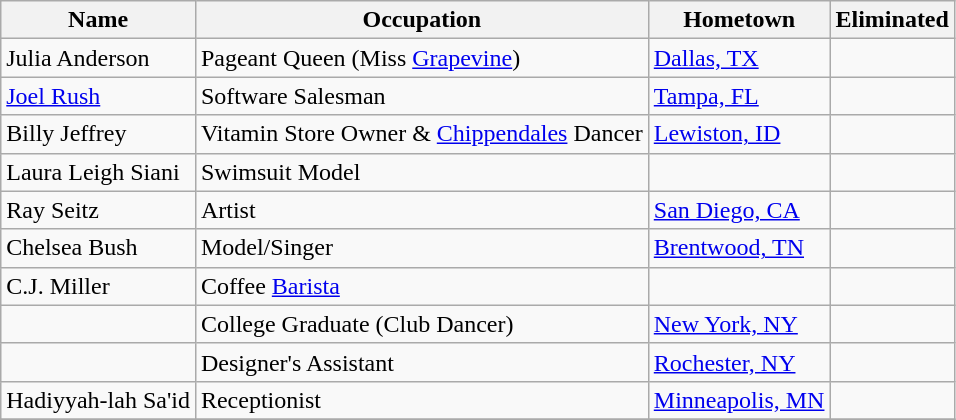<table class="wikitable">
<tr>
<th>Name</th>
<th>Occupation</th>
<th>Hometown</th>
<th>Eliminated</th>
</tr>
<tr>
<td>Julia Anderson</td>
<td>Pageant Queen (Miss <a href='#'>Grapevine</a>)</td>
<td><a href='#'>Dallas, TX</a></td>
<td></td>
</tr>
<tr>
<td><a href='#'>Joel Rush</a></td>
<td>Software Salesman</td>
<td><a href='#'>Tampa, FL</a></td>
<td></td>
</tr>
<tr>
<td>Billy Jeffrey</td>
<td>Vitamin Store Owner & <a href='#'>Chippendales</a> Dancer</td>
<td><a href='#'>Lewiston, ID</a></td>
<td></td>
</tr>
<tr>
<td>Laura Leigh Siani</td>
<td>Swimsuit Model</td>
<td></td>
<td></td>
</tr>
<tr>
<td>Ray Seitz</td>
<td>Artist</td>
<td><a href='#'>San Diego, CA</a></td>
<td></td>
</tr>
<tr>
<td>Chelsea Bush</td>
<td>Model/Singer</td>
<td><a href='#'>Brentwood, TN</a></td>
<td></td>
</tr>
<tr>
<td>C.J. Miller</td>
<td>Coffee <a href='#'>Barista</a></td>
<td></td>
<td></td>
</tr>
<tr>
<td></td>
<td>College Graduate (Club Dancer)</td>
<td><a href='#'>New York, NY</a></td>
<td></td>
</tr>
<tr>
<td></td>
<td>Designer's Assistant</td>
<td><a href='#'>Rochester, NY</a></td>
<td></td>
</tr>
<tr>
<td>Hadiyyah-lah Sa'id</td>
<td>Receptionist</td>
<td><a href='#'>Minneapolis, MN</a></td>
<td></td>
</tr>
<tr>
</tr>
</table>
